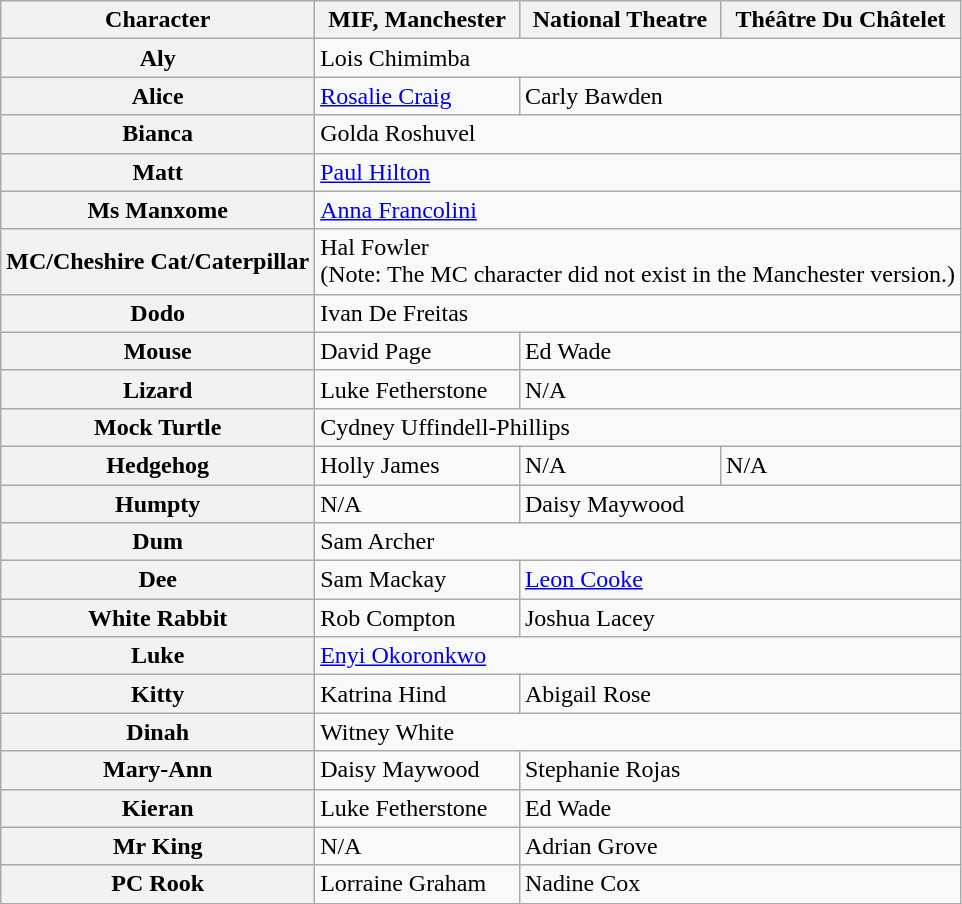<table class="wikitable">
<tr>
<th>Character</th>
<th>MIF, Manchester</th>
<th>National Theatre</th>
<th>Théâtre Du Châtelet</th>
</tr>
<tr>
<th>Aly</th>
<td colspan="3">Lois Chimimba</td>
</tr>
<tr>
<th>Alice</th>
<td><a href='#'>Rosalie Craig</a></td>
<td colspan="2">Carly Bawden</td>
</tr>
<tr>
<th>Bianca</th>
<td colspan="3">Golda Roshuvel</td>
</tr>
<tr>
<th>Matt</th>
<td colspan="3"><a href='#'>Paul Hilton</a></td>
</tr>
<tr>
<th>Ms Manxome</th>
<td colspan="3"><a href='#'>Anna Francolini</a></td>
</tr>
<tr>
<th>MC/Cheshire Cat/Caterpillar</th>
<td colspan="3">Hal Fowler<br>(Note: The MC character did not exist in the Manchester version.)</td>
</tr>
<tr>
<th>Dodo</th>
<td colspan="3">Ivan De Freitas</td>
</tr>
<tr>
<th>Mouse</th>
<td>David Page</td>
<td colspan="2">Ed Wade</td>
</tr>
<tr>
<th>Lizard</th>
<td>Luke Fetherstone</td>
<td colspan="2">N/A</td>
</tr>
<tr>
<th>Mock Turtle</th>
<td colspan="3">Cydney Uffindell-Phillips</td>
</tr>
<tr>
<th>Hedgehog</th>
<td>Holly James</td>
<td>N/A</td>
<td>N/A</td>
</tr>
<tr>
<th>Humpty</th>
<td>N/A</td>
<td colspan="2">Daisy Maywood</td>
</tr>
<tr>
<th>Dum</th>
<td colspan="3">Sam Archer</td>
</tr>
<tr>
<th>Dee</th>
<td>Sam Mackay</td>
<td colspan="2"><a href='#'>Leon Cooke</a></td>
</tr>
<tr>
<th>White Rabbit</th>
<td>Rob Compton</td>
<td colspan="2">Joshua Lacey</td>
</tr>
<tr>
<th>Luke</th>
<td colspan="3"><a href='#'>Enyi Okoronkwo</a></td>
</tr>
<tr>
<th>Kitty</th>
<td>Katrina Hind</td>
<td colspan="2">Abigail Rose</td>
</tr>
<tr>
<th>Dinah</th>
<td colspan="3">Witney White</td>
</tr>
<tr>
<th>Mary-Ann</th>
<td>Daisy Maywood</td>
<td colspan="2">Stephanie Rojas</td>
</tr>
<tr>
<th>Kieran</th>
<td>Luke Fetherstone</td>
<td colspan="2">Ed Wade</td>
</tr>
<tr>
<th>Mr King</th>
<td>N/A</td>
<td colspan="2">Adrian Grove</td>
</tr>
<tr>
<th>PC Rook</th>
<td>Lorraine Graham</td>
<td colspan="2">Nadine Cox</td>
</tr>
</table>
